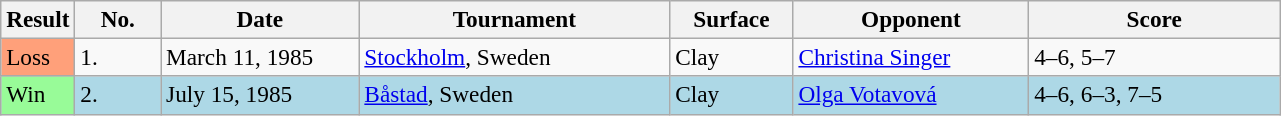<table class="sortable wikitable" style="font-size:97%;">
<tr>
<th width=40>Result</th>
<th width=50>No.</th>
<th width=125>Date</th>
<th width=200>Tournament</th>
<th width=75>Surface</th>
<th width=150>Opponent</th>
<th width=160>Score</th>
</tr>
<tr>
<td style="background:#ffa07a;">Loss</td>
<td>1.</td>
<td>March 11, 1985</td>
<td><a href='#'>Stockholm</a>, Sweden</td>
<td>Clay</td>
<td> <a href='#'>Christina Singer</a></td>
<td>4–6, 5–7</td>
</tr>
<tr style="background:lightblue;">
<td style="background:#98fb98;">Win</td>
<td>2.</td>
<td>July 15, 1985</td>
<td><a href='#'>Båstad</a>, Sweden</td>
<td>Clay</td>
<td> <a href='#'>Olga Votavová</a></td>
<td>4–6, 6–3, 7–5</td>
</tr>
</table>
